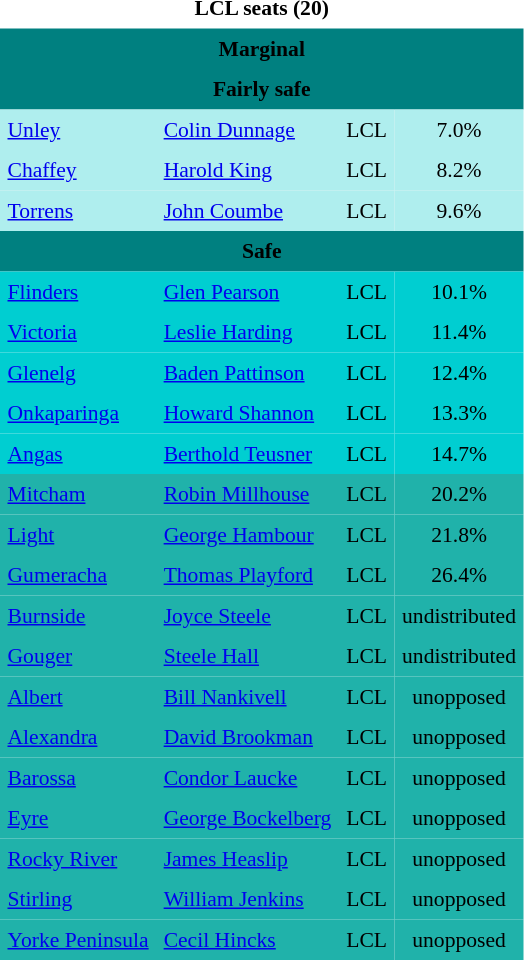<table class="toccolours" cellpadding="5" cellspacing="0" style="float:left; margin-right:.5em; margin-top:.4em; font-size:90%;">
<tr>
<td COLSPAN=4 align="center"><strong>LCL seats (20)</strong></td>
</tr>
<tr>
<td COLSPAN=4 align="center" bgcolor="Teal"><span><strong>Marginal</strong></span></td>
</tr>
<tr>
<td COLSPAN=4 align="center" bgcolor="Teal"><span><strong>Fairly safe</strong></span></td>
</tr>
<tr>
<td align="left" bgcolor="AFEEEE"><a href='#'>Unley</a></td>
<td align="left" bgcolor="AFEEEE"><a href='#'>Colin Dunnage</a></td>
<td align="left" bgcolor="AFEEEE">LCL</td>
<td align="center" bgcolor="AFEEEE">7.0%</td>
</tr>
<tr>
<td align="left" bgcolor="AFEEEE"><a href='#'>Chaffey</a></td>
<td align="left" bgcolor="AFEEEE"><a href='#'>Harold King</a></td>
<td align="left" bgcolor="AFEEEE">LCL</td>
<td align="center" bgcolor="AFEEEE">8.2%</td>
</tr>
<tr>
<td align="left" bgcolor="AFEEEE"><a href='#'>Torrens</a></td>
<td align="left" bgcolor="AFEEEE"><a href='#'>John Coumbe</a></td>
<td align="left" bgcolor="AFEEEE">LCL</td>
<td align="center" bgcolor="AFEEEE">9.6%</td>
</tr>
<tr>
<td COLSPAN=4 align="center" bgcolor="Teal"><span><strong>Safe</strong></span></td>
</tr>
<tr>
<td align="left" bgcolor="00CED1"><a href='#'>Flinders</a></td>
<td align="left" bgcolor="00CED1"><a href='#'>Glen Pearson</a></td>
<td align="left" bgcolor="00CED1">LCL</td>
<td align="center" bgcolor="00CED1">10.1%</td>
</tr>
<tr>
<td align="left" bgcolor="00CED1"><a href='#'>Victoria</a></td>
<td align="left" bgcolor="00CED1"><a href='#'>Leslie Harding</a></td>
<td align="left" bgcolor="00CED1">LCL</td>
<td align="center" bgcolor="00CED1">11.4%</td>
</tr>
<tr>
<td align="left" bgcolor="00CED1"><a href='#'>Glenelg</a></td>
<td align="left" bgcolor="00CED1"><a href='#'>Baden Pattinson</a></td>
<td align="left" bgcolor="00CED1">LCL</td>
<td align="center" bgcolor="00CED1">12.4%</td>
</tr>
<tr>
<td align="left" bgcolor="00CED1"><a href='#'>Onkaparinga</a></td>
<td align="left" bgcolor="00CED1"><a href='#'>Howard Shannon</a></td>
<td align="left" bgcolor="00CED1">LCL</td>
<td align="center" bgcolor="00CED1">13.3%</td>
</tr>
<tr>
<td align="left" bgcolor="00CED1"><a href='#'>Angas</a></td>
<td align="left" bgcolor="00CED1"><a href='#'>Berthold Teusner</a></td>
<td align="left" bgcolor="00CED1">LCL</td>
<td align="center" bgcolor="00CED1">14.7%</td>
</tr>
<tr>
<td align="left" bgcolor="20B2AA"><a href='#'>Mitcham</a></td>
<td align="left" bgcolor="20B2AA"><a href='#'>Robin Millhouse</a></td>
<td align="left" bgcolor="20B2AA">LCL</td>
<td align="center" bgcolor="20B2AA">20.2%</td>
</tr>
<tr>
<td align="left" bgcolor="20B2AA"><a href='#'>Light</a></td>
<td align="left" bgcolor="20B2AA"><a href='#'>George Hambour</a></td>
<td align="left" bgcolor="20B2AA">LCL</td>
<td align="center" bgcolor="20B2AA">21.8%</td>
</tr>
<tr>
<td align="left" bgcolor="20B2AA"><a href='#'>Gumeracha</a></td>
<td align="left" bgcolor="20B2AA"><a href='#'>Thomas Playford</a></td>
<td align="left" bgcolor="20B2AA">LCL</td>
<td align="center" bgcolor="20B2AA">26.4%</td>
</tr>
<tr>
<td align="left" bgcolor="20B2AA"><a href='#'>Burnside</a></td>
<td align="left" bgcolor="20B2AA"><a href='#'>Joyce Steele</a></td>
<td align="left" bgcolor="20B2AA">LCL</td>
<td align="center" bgcolor="20B2AA">undistributed</td>
</tr>
<tr>
<td align="left" bgcolor="20B2AA"><a href='#'>Gouger</a></td>
<td align="left" bgcolor="20B2AA"><a href='#'>Steele Hall</a></td>
<td align="left" bgcolor="20B2AA">LCL</td>
<td align="center" bgcolor="20B2AA">undistributed</td>
</tr>
<tr>
<td align="left" bgcolor="20B2AA"><a href='#'>Albert</a></td>
<td align="left" bgcolor="20B2AA"><a href='#'>Bill Nankivell</a></td>
<td align="left" bgcolor="20B2AA">LCL</td>
<td align="center" bgcolor="20B2AA">unopposed</td>
</tr>
<tr>
<td align="left" bgcolor="20B2AA"><a href='#'>Alexandra</a></td>
<td align="left" bgcolor="20B2AA"><a href='#'>David Brookman</a></td>
<td align="left" bgcolor="20B2AA">LCL</td>
<td align="center" bgcolor="20B2AA">unopposed</td>
</tr>
<tr>
<td align="left" bgcolor="20B2AA"><a href='#'>Barossa</a></td>
<td align="left" bgcolor="20B2AA"><a href='#'>Condor Laucke</a></td>
<td align="left" bgcolor="20B2AA">LCL</td>
<td align="center" bgcolor="20B2AA">unopposed</td>
</tr>
<tr>
<td align="left" bgcolor="20B2AA"><a href='#'>Eyre</a></td>
<td align="left" bgcolor="20B2AA"><a href='#'>George Bockelberg</a></td>
<td align="left" bgcolor="20B2AA">LCL</td>
<td align="center" bgcolor="20B2AA">unopposed</td>
</tr>
<tr>
<td align="left" bgcolor="20B2AA"><a href='#'>Rocky River</a></td>
<td align="left" bgcolor="20B2AA"><a href='#'>James Heaslip</a></td>
<td align="left" bgcolor="20B2AA">LCL</td>
<td align="center" bgcolor="20B2AA">unopposed</td>
</tr>
<tr>
<td align="left" bgcolor="20B2AA"><a href='#'>Stirling</a></td>
<td align="left" bgcolor="20B2AA"><a href='#'>William Jenkins</a></td>
<td align="left" bgcolor="20B2AA">LCL</td>
<td align="center" bgcolor="20B2AA">unopposed</td>
</tr>
<tr>
<td align="left" bgcolor="20B2AA"><a href='#'>Yorke Peninsula</a></td>
<td align="left" bgcolor="20B2AA"><a href='#'>Cecil Hincks</a></td>
<td align="left" bgcolor="20B2AA">LCL</td>
<td align="center" bgcolor="20B2AA">unopposed</td>
</tr>
<tr>
</tr>
</table>
